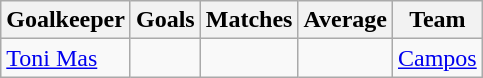<table class="wikitable">
<tr>
<th>Goalkeeper</th>
<th>Goals</th>
<th>Matches</th>
<th>Average</th>
<th>Team</th>
</tr>
<tr>
<td> <a href='#'>Toni Mas</a></td>
<td></td>
<td></td>
<td></td>
<td><a href='#'>Campos</a></td>
</tr>
</table>
